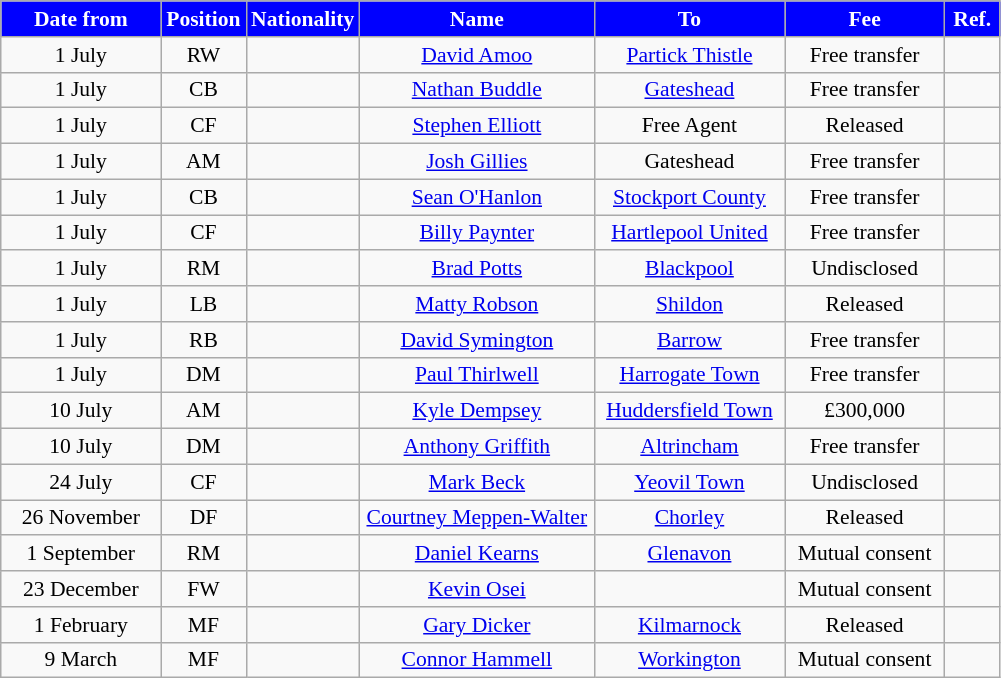<table class="wikitable"  style="text-align:center; font-size:90%; ">
<tr>
<th style="background:blue; color:white; width:100px;">Date from</th>
<th style="background:blue; color:white; width:50px;">Position</th>
<th style="background:blue; color:white; width:50px;">Nationality</th>
<th style="background:blue; color:white; width:150px;">Name</th>
<th style="background:blue; color:white; width:120px;">To</th>
<th style="background:blue; color:white; width:100px;">Fee</th>
<th style="background:blue; color:white; width:30px;">Ref.</th>
</tr>
<tr>
<td>1 July</td>
<td>RW</td>
<td></td>
<td><a href='#'>David Amoo</a></td>
<td><a href='#'>Partick Thistle</a></td>
<td>Free transfer</td>
<td></td>
</tr>
<tr>
<td>1 July</td>
<td>CB</td>
<td></td>
<td><a href='#'>Nathan Buddle</a></td>
<td><a href='#'>Gateshead</a></td>
<td>Free transfer</td>
<td></td>
</tr>
<tr>
<td>1 July</td>
<td>CF</td>
<td></td>
<td><a href='#'>Stephen Elliott</a></td>
<td>Free Agent</td>
<td>Released</td>
<td></td>
</tr>
<tr>
<td>1 July</td>
<td>AM</td>
<td></td>
<td><a href='#'>Josh Gillies</a></td>
<td>Gateshead</td>
<td>Free transfer</td>
<td></td>
</tr>
<tr>
<td>1 July</td>
<td>CB</td>
<td></td>
<td><a href='#'>Sean O'Hanlon</a></td>
<td><a href='#'>Stockport County</a></td>
<td>Free transfer</td>
<td></td>
</tr>
<tr>
<td>1 July</td>
<td>CF</td>
<td></td>
<td><a href='#'>Billy Paynter</a></td>
<td><a href='#'>Hartlepool United</a></td>
<td>Free transfer</td>
<td></td>
</tr>
<tr>
<td>1 July</td>
<td>RM</td>
<td></td>
<td><a href='#'>Brad Potts</a></td>
<td><a href='#'>Blackpool</a></td>
<td>Undisclosed</td>
<td></td>
</tr>
<tr>
<td>1 July</td>
<td>LB</td>
<td></td>
<td><a href='#'>Matty Robson</a></td>
<td><a href='#'>Shildon</a></td>
<td>Released</td>
<td></td>
</tr>
<tr>
<td>1 July</td>
<td>RB</td>
<td></td>
<td><a href='#'>David Symington</a></td>
<td><a href='#'>Barrow</a></td>
<td>Free transfer</td>
<td></td>
</tr>
<tr>
<td>1 July</td>
<td>DM</td>
<td></td>
<td><a href='#'>Paul Thirlwell</a></td>
<td><a href='#'>Harrogate Town</a></td>
<td>Free transfer</td>
<td></td>
</tr>
<tr>
<td>10 July</td>
<td>AM</td>
<td></td>
<td><a href='#'>Kyle Dempsey</a></td>
<td><a href='#'>Huddersfield Town</a></td>
<td>£300,000</td>
<td></td>
</tr>
<tr>
<td>10 July</td>
<td>DM</td>
<td></td>
<td><a href='#'>Anthony Griffith</a></td>
<td><a href='#'>Altrincham</a></td>
<td>Free transfer</td>
<td></td>
</tr>
<tr>
<td>24 July</td>
<td>CF</td>
<td></td>
<td><a href='#'>Mark Beck</a></td>
<td><a href='#'>Yeovil Town</a></td>
<td>Undisclosed</td>
<td></td>
</tr>
<tr>
<td>26 November</td>
<td>DF</td>
<td></td>
<td><a href='#'>Courtney Meppen-Walter</a></td>
<td><a href='#'>Chorley</a></td>
<td>Released</td>
<td></td>
</tr>
<tr>
<td>1 September</td>
<td>RM</td>
<td></td>
<td><a href='#'>Daniel Kearns</a></td>
<td><a href='#'>Glenavon</a></td>
<td>Mutual consent</td>
<td></td>
</tr>
<tr>
<td>23 December</td>
<td>FW</td>
<td></td>
<td><a href='#'>Kevin Osei</a></td>
<td></td>
<td>Mutual consent</td>
<td></td>
</tr>
<tr>
<td>1 February</td>
<td>MF</td>
<td></td>
<td><a href='#'>Gary Dicker</a></td>
<td><a href='#'>Kilmarnock</a></td>
<td>Released</td>
<td></td>
</tr>
<tr>
<td>9 March</td>
<td>MF</td>
<td></td>
<td><a href='#'>Connor Hammell</a></td>
<td><a href='#'>Workington</a></td>
<td>Mutual consent</td>
<td></td>
</tr>
</table>
